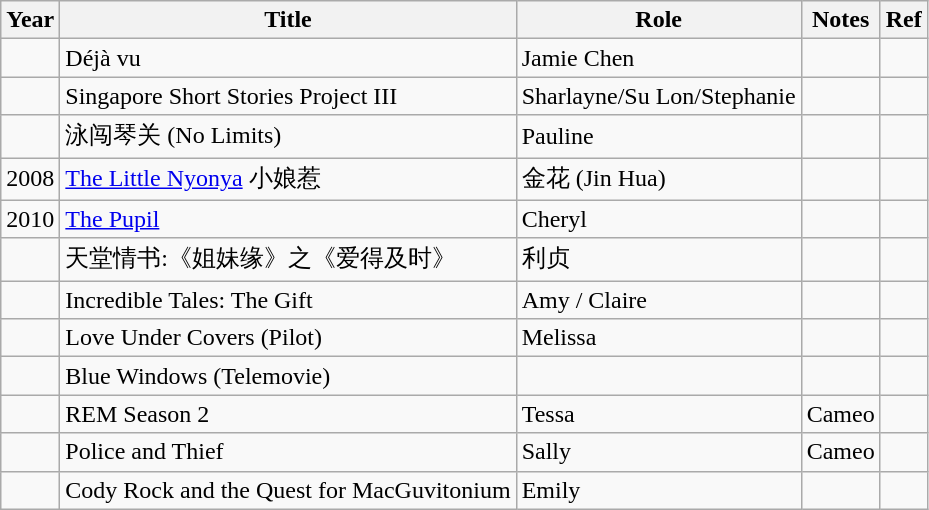<table class="wikitable">
<tr>
<th>Year</th>
<th>Title</th>
<th>Role</th>
<th>Notes</th>
<th>Ref</th>
</tr>
<tr>
<td></td>
<td>Déjà vu</td>
<td>Jamie Chen</td>
<td></td>
<td></td>
</tr>
<tr>
<td></td>
<td>Singapore Short Stories Project III</td>
<td>Sharlayne/Su Lon/Stephanie</td>
<td></td>
<td></td>
</tr>
<tr>
<td></td>
<td>泳闯琴关 (No Limits)</td>
<td>Pauline</td>
<td></td>
<td></td>
</tr>
<tr>
<td>2008</td>
<td><a href='#'>The Little Nyonya</a> 小娘惹</td>
<td>金花 (Jin Hua)</td>
<td></td>
<td></td>
</tr>
<tr>
<td>2010</td>
<td><a href='#'>The Pupil</a></td>
<td>Cheryl</td>
<td></td>
<td></td>
</tr>
<tr>
<td></td>
<td>天堂情书:《姐妹缘》之《爱得及时》</td>
<td>利贞</td>
<td></td>
<td></td>
</tr>
<tr>
<td></td>
<td>Incredible Tales: The Gift</td>
<td>Amy / Claire</td>
<td></td>
<td></td>
</tr>
<tr>
<td></td>
<td>Love Under Covers (Pilot)</td>
<td>Melissa</td>
<td></td>
<td></td>
</tr>
<tr>
<td></td>
<td>Blue Windows (Telemovie)</td>
<td></td>
<td></td>
<td></td>
</tr>
<tr>
<td></td>
<td>REM Season 2</td>
<td>Tessa</td>
<td>Cameo</td>
<td></td>
</tr>
<tr>
<td></td>
<td>Police and Thief</td>
<td>Sally</td>
<td>Cameo</td>
<td></td>
</tr>
<tr>
<td></td>
<td>Cody Rock and the Quest for MacGuvitonium</td>
<td>Emily</td>
<td></td>
<td></td>
</tr>
</table>
